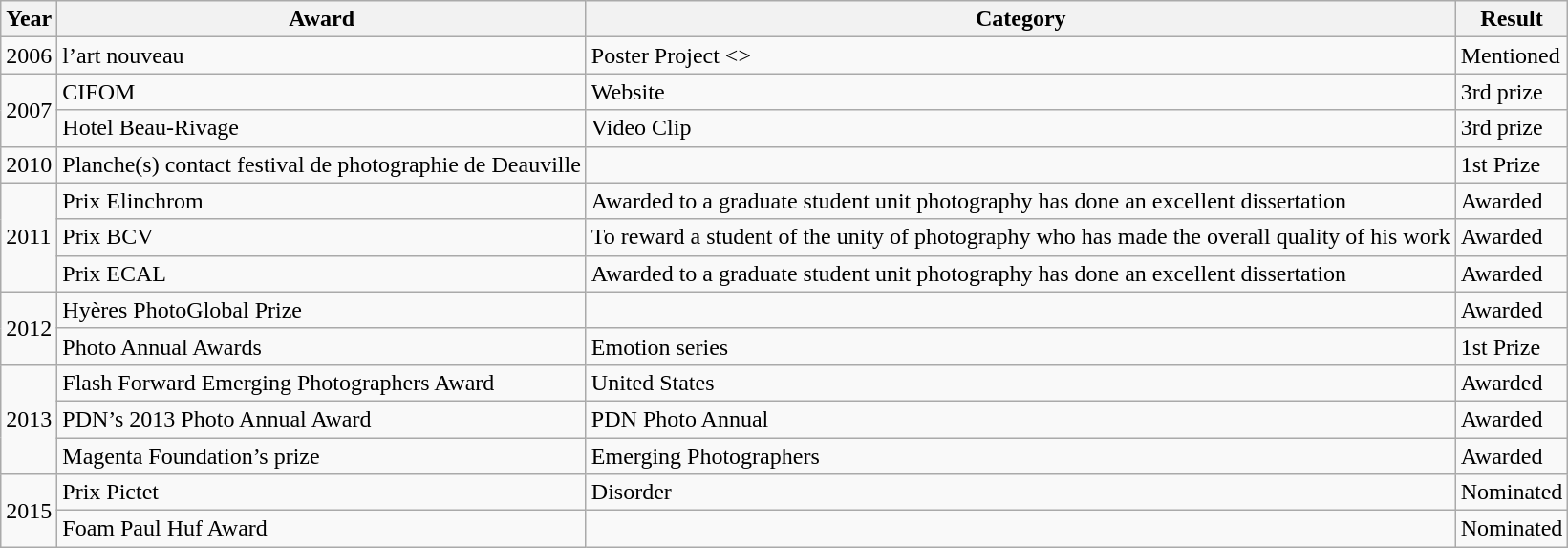<table class="wikitable">
<tr>
<th>Year</th>
<th>Award</th>
<th>Category</th>
<th>Result</th>
</tr>
<tr>
<td>2006</td>
<td>l’art nouveau</td>
<td>Poster Project <<Sapin>></td>
<td>Mentioned</td>
</tr>
<tr>
<td rowspan="2">2007</td>
<td>CIFOM</td>
<td>Website</td>
<td>3rd prize</td>
</tr>
<tr>
<td>Hotel Beau-Rivage</td>
<td>Video Clip</td>
<td>3rd prize</td>
</tr>
<tr>
<td>2010</td>
<td>Planche(s) contact festival de photographie de Deauville</td>
<td></td>
<td>1st Prize</td>
</tr>
<tr>
<td rowspan="3">2011</td>
<td>Prix Elinchrom</td>
<td>Awarded to a graduate student unit photography has done an excellent dissertation</td>
<td>Awarded</td>
</tr>
<tr>
<td>Prix BCV</td>
<td>To reward a student of the unity of photography who has made the overall quality of his work</td>
<td>Awarded</td>
</tr>
<tr>
<td>Prix ECAL</td>
<td>Awarded to a graduate student unit photography has done an excellent dissertation</td>
<td>Awarded</td>
</tr>
<tr>
<td rowspan="2">2012</td>
<td>Hyères PhotoGlobal Prize</td>
<td></td>
<td>Awarded</td>
</tr>
<tr>
<td>Photo Annual Awards</td>
<td>Emotion series</td>
<td>1st Prize</td>
</tr>
<tr>
<td rowspan="3">2013</td>
<td>Flash Forward Emerging Photographers Award</td>
<td>United States</td>
<td>Awarded</td>
</tr>
<tr>
<td>PDN’s 2013 Photo Annual Award</td>
<td>PDN Photo Annual</td>
<td>Awarded</td>
</tr>
<tr>
<td>Magenta Foundation’s prize</td>
<td>Emerging Photographers</td>
<td>Awarded</td>
</tr>
<tr>
<td rowspan="2">2015</td>
<td>Prix Pictet</td>
<td>Disorder</td>
<td>Nominated</td>
</tr>
<tr>
<td>Foam Paul Huf Award</td>
<td></td>
<td>Nominated</td>
</tr>
</table>
